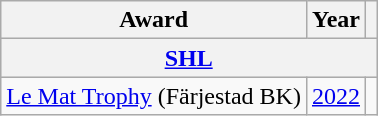<table class="wikitable">
<tr>
<th>Award</th>
<th>Year</th>
<th></th>
</tr>
<tr ALIGN="center" bgcolor="#e0e0e0">
<th colspan="3"><a href='#'>SHL</a></th>
</tr>
<tr>
<td><a href='#'>Le Mat Trophy</a> (Färjestad BK)</td>
<td><a href='#'>2022</a></td>
<td></td>
</tr>
</table>
